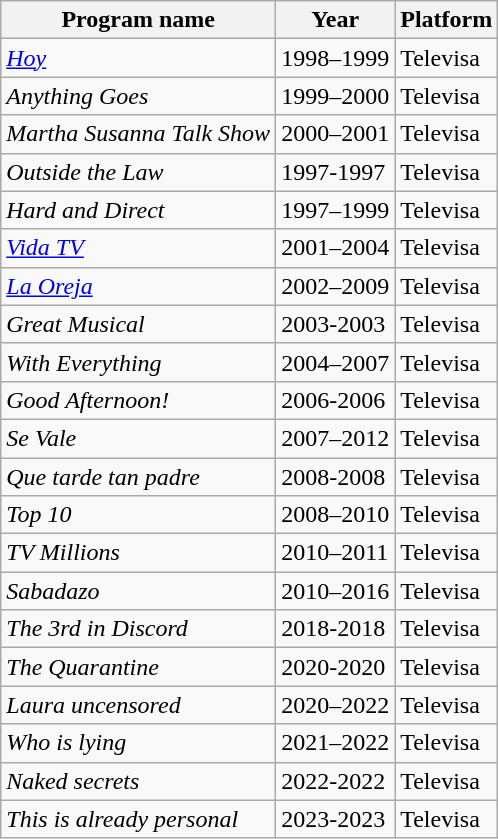<table class="wikitable">
<tr>
<th>Program name</th>
<th>Year</th>
<th>Platform</th>
</tr>
<tr>
<td><em><a href='#'>Hoy</a></em></td>
<td>1998–1999</td>
<td>Televisa</td>
</tr>
<tr>
<td><em>Anything Goes</em></td>
<td>1999–2000</td>
<td>Televisa</td>
</tr>
<tr>
<td><em>Martha Susanna Talk Show</em></td>
<td>2000–2001</td>
<td>Televisa</td>
</tr>
<tr>
<td><em>Outside the Law</em></td>
<td>1997-1997</td>
<td>Televisa</td>
</tr>
<tr>
<td><em>Hard and Direct</em></td>
<td>1997–1999</td>
<td>Televisa</td>
</tr>
<tr>
<td><em><a href='#'>Vida TV</a></em></td>
<td>2001–2004</td>
<td>Televisa</td>
</tr>
<tr>
<td><em><a href='#'>La Oreja</a></em></td>
<td>2002–2009</td>
<td>Televisa</td>
</tr>
<tr>
<td><em>Great Musical</em></td>
<td>2003-2003</td>
<td>Televisa</td>
</tr>
<tr>
<td><em>With Everything</em></td>
<td>2004–2007</td>
<td>Televisa</td>
</tr>
<tr>
<td><em>Good Afternoon!</em></td>
<td>2006-2006</td>
<td>Televisa</td>
</tr>
<tr>
<td><em>Se Vale</em></td>
<td>2007–2012</td>
<td>Televisa</td>
</tr>
<tr>
<td><em>Que tarde tan padre</em></td>
<td>2008-2008</td>
<td>Televisa</td>
</tr>
<tr>
<td><em>Top 10</em></td>
<td>2008–2010</td>
<td>Televisa</td>
</tr>
<tr>
<td><em>TV Millions</em></td>
<td>2010–2011</td>
<td>Televisa</td>
</tr>
<tr>
<td><em>Sabadazo</em></td>
<td>2010–2016</td>
<td>Televisa</td>
</tr>
<tr>
<td><em>The 3rd in Discord</em></td>
<td>2018-2018</td>
<td>Televisa</td>
</tr>
<tr>
<td><em>The Quarantine</em></td>
<td>2020-2020</td>
<td>Televisa</td>
</tr>
<tr>
<td><em>Laura uncensored</em></td>
<td>2020–2022</td>
<td>Televisa</td>
</tr>
<tr>
<td><em>Who is lying</em></td>
<td>2021–2022</td>
<td>Televisa</td>
</tr>
<tr>
<td><em>Naked secrets</em></td>
<td>2022-2022</td>
<td>Televisa</td>
</tr>
<tr>
<td><em>This is already personal</em></td>
<td>2023-2023</td>
<td>Televisa</td>
</tr>
</table>
